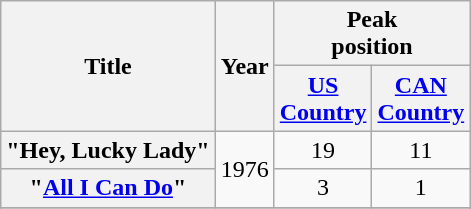<table class="wikitable plainrowheaders" style="text-align:center;">
<tr>
<th scope="col" rowspan = "2">Title</th>
<th scope="col" rowspan = "2">Year</th>
<th scope="col" colspan="2">Peak<br>position</th>
</tr>
<tr>
<th><a href='#'>US<br>Country</a><br></th>
<th scope="col"><a href='#'>CAN<br>Country</a><br></th>
</tr>
<tr>
<th scope = "row">"Hey, Lucky Lady"</th>
<td rowspan = "2">1976</td>
<td>19</td>
<td>11</td>
</tr>
<tr>
<th scope = "row">"<a href='#'>All I Can Do</a>"</th>
<td>3</td>
<td>1</td>
</tr>
<tr>
</tr>
</table>
